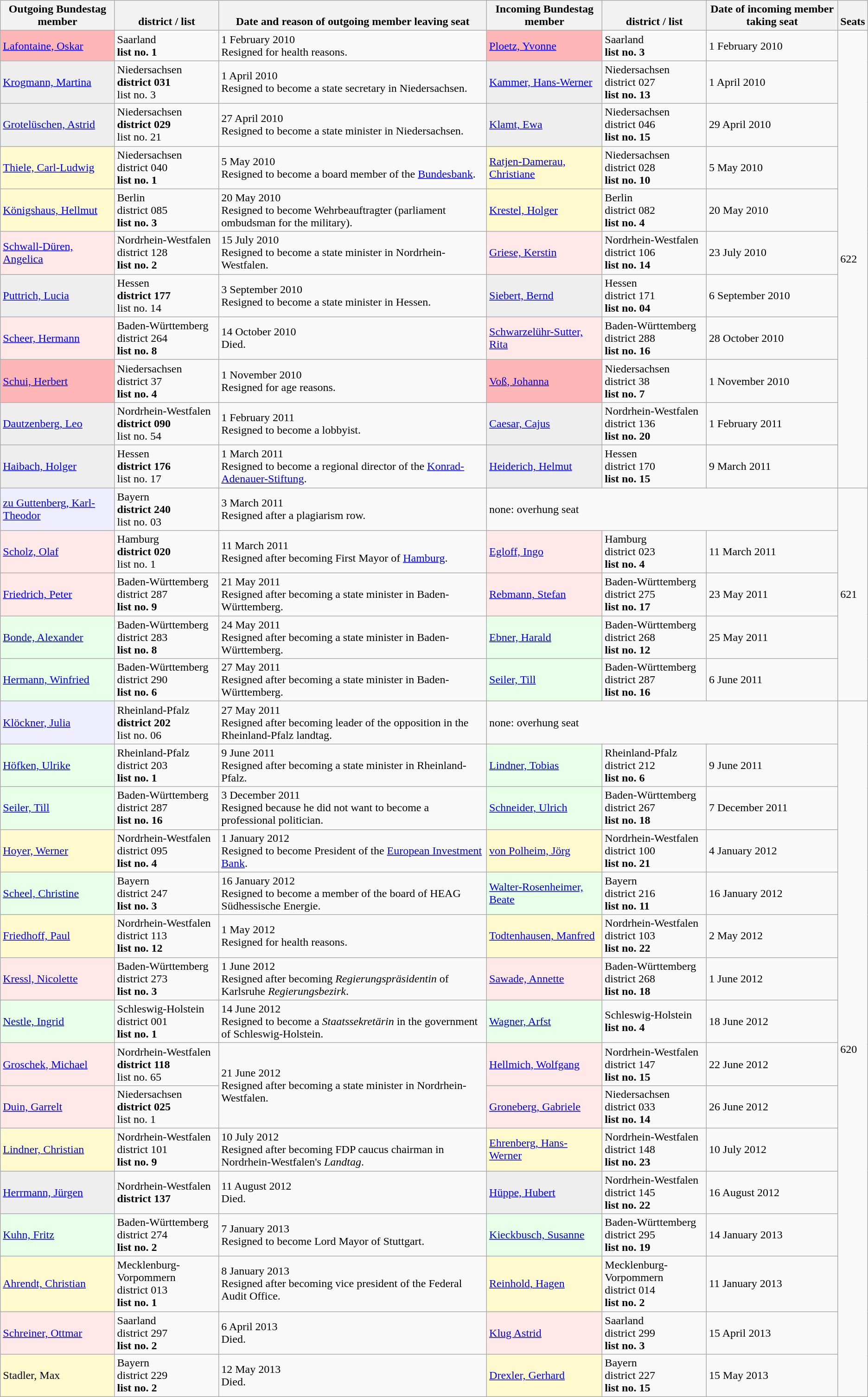<table class="wikitable sortable">
<tr valign=bottom>
<th>Outgoing Bundestag member</th>
<th>district / list</th>
<th>Date and reason of outgoing member leaving seat</th>
<th>Incoming Bundestag member</th>
<th>district / list</th>
<th>Date of incoming member taking seat</th>
<th>Seats</th>
</tr>
<tr>
<td style="background:#FFB6B6;"><a href='#'>Lafontaine, Oskar</a></td>
<td>Saarland<br><strong>list no. 1</strong></td>
<td>1 February 2010<br>Resigned for health reasons.</td>
<td style="background:#FFB6B6;"><a href='#'>Ploetz, Yvonne</a></td>
<td>Saarland<br><strong>list no. 3</strong></td>
<td>1 February 2010</td>
<td rowspan=11>622</td>
</tr>
<tr>
<td style="background:#eee;"><a href='#'>Krogmann, Martina</a></td>
<td>Niedersachsen<br><strong>district 031</strong><br>list no. 3</td>
<td>1 April 2010<br>Resigned to become a state secretary in Niedersachsen.</td>
<td style="background:#eee;"><a href='#'>Kammer, Hans-Werner</a></td>
<td>Niedersachsen<br>district 027<br><strong>list no. 13</strong></td>
<td>1 April 2010</td>
</tr>
<tr>
<td style="background:#eee;"><a href='#'>Grotelüschen, Astrid</a></td>
<td>Niedersachsen<br><strong>district 029</strong><br>list no. 21</td>
<td>27 April 2010<br>Resigned to become a state minister in Niedersachsen.</td>
<td style="background:#eee;"><a href='#'>Klamt, Ewa</a></td>
<td>Niedersachsen<br>district 046<br><strong>list no. 15</strong></td>
<td>29 April 2010</td>
</tr>
<tr>
<td style="background:#FFFACD;"><a href='#'>Thiele, Carl-Ludwig</a></td>
<td>Niedersachsen<br>district 040<br><strong>list no. 1</strong></td>
<td>5 May 2010<br>Resigned to become a board member of the <a href='#'>Bundesbank</a>.</td>
<td style="background:#FFFACD;"><a href='#'>Ratjen-Damerau, Christiane</a></td>
<td>Niedersachsen<br>district 028<br><strong>list no. 10</strong></td>
<td>5 May 2010</td>
</tr>
<tr>
<td style="background:#FFFACD;"><a href='#'>Königshaus, Hellmut</a></td>
<td>Berlin<br>district 085<br><strong>list no. 3</strong></td>
<td>20 May 2010<br>Resigned to become Wehrbeauftragter (parliament ombudsman for the military).</td>
<td style="background:#FFFACD;"><a href='#'>Krestel, Holger</a></td>
<td>Berlin<br>district 082<br><strong>list no. 4</strong></td>
<td>20 May 2010</td>
</tr>
<tr>
<td style="background:#FFE8E8;"><a href='#'>Schwall-Düren, Angelica</a></td>
<td>Nordrhein-Westfalen<br>district 128<br><strong>list no. 2</strong></td>
<td>15 July 2010<br>Resigned to become a state minister in Nordrhein-Westfalen.</td>
<td style="background:#FFE8E8;"><a href='#'>Griese, Kerstin</a></td>
<td>Nordrhein-Westfalen<br>district 106<br><strong>list no. 14</strong></td>
<td>23 July 2010</td>
</tr>
<tr>
<td style="background:#eee;"><a href='#'>Puttrich, Lucia</a></td>
<td>Hessen<br><strong>district 177</strong><br>list no. 14</td>
<td>3 September 2010<br>Resigned to become a state minister in Hessen.</td>
<td style="background:#eee;"><a href='#'>Siebert, Bernd</a></td>
<td>Hessen<br>district 171<br><strong>list no. 04</strong></td>
<td>6 September 2010</td>
</tr>
<tr>
<td style="background:#FFE8E8;"><a href='#'>Scheer, Hermann</a></td>
<td>Baden-Württemberg<br>district 264<br><strong>list no. 8</strong></td>
<td>14 October 2010<br>Died.</td>
<td style="background:#FFE8E8;"><a href='#'>Schwarzelühr-Sutter, Rita</a></td>
<td>Baden-Württemberg<br>district 288<br><strong>list no. 16</strong></td>
<td>28 October 2010</td>
</tr>
<tr>
<td style="background:#FFB6B6;"><a href='#'>Schui, Herbert</a></td>
<td>Niedersachsen<br>district 37<br><strong>list no. 4</strong></td>
<td>1 November 2010<br>Resigned for age reasons.</td>
<td style="background:#FFB6B6;"><a href='#'>Voß, Johanna</a></td>
<td>Niedersachsen<br>district 38<br><strong>list no. 7</strong></td>
<td>1 November 2010</td>
</tr>
<tr>
<td style="background:#eee;"><a href='#'>Dautzenberg, Leo</a></td>
<td>Nordrhein-Westfalen<br><strong>district 090</strong><br>list no. 54</td>
<td>1 February 2011<br>Resigned to become a lobbyist.</td>
<td style="background:#eee;"><a href='#'>Caesar, Cajus</a></td>
<td>Nordrhein-Westfalen<br>district 136<br><strong>list no. 20</strong></td>
<td>1 February 2011</td>
</tr>
<tr>
<td style="background:#eee;"><a href='#'>Haibach, Holger</a></td>
<td>Hessen<br><strong>district 176</strong><br>list no. 17</td>
<td>1 March 2011<br>Resigned to become a regional director of the <a href='#'>Konrad-Adenauer-Stiftung</a>.</td>
<td style="background:#eee;"><a href='#'>Heiderich, Helmut</a></td>
<td>Hessen<br>district 170<br><strong>list no. 15</strong></td>
<td>9 March 2011</td>
</tr>
<tr>
<td style="background:#eef;"><a href='#'>zu Guttenberg, Karl-Theodor</a></td>
<td>Bayern<br><strong>district 240</strong><br>list no. 03</td>
<td>3 March 2011<br>Resigned after a plagiarism row.</td>
<td colspan=3>none: overhung seat</td>
<td rowspan=5>621</td>
</tr>
<tr>
<td style="background:#FFE8E8;"><a href='#'>Scholz, Olaf</a></td>
<td>Hamburg<br><strong>district 020</strong><br>list no. 1</td>
<td>11 March 2011<br>Resigned after becoming First Mayor of <a href='#'>Hamburg</a>.</td>
<td style="background:#FFE8E8;"><a href='#'>Egloff, Ingo</a></td>
<td>Hamburg<br>district 023<br><strong>list no. 4</strong></td>
<td>11 March 2011</td>
</tr>
<tr>
<td style="background:#FFE8E8;"><a href='#'>Friedrich, Peter</a></td>
<td>Baden-Württemberg<br>district 287<br><strong>list no. 9</strong></td>
<td>21 May 2011<br>Resigned after becoming a state minister in Baden-Württemberg.</td>
<td style="background:#FFE8E8;"><a href='#'>Rebmann, Stefan</a></td>
<td>Baden-Württemberg<br>district 275<br><strong>list no. 17</strong></td>
<td>23 May 2011</td>
</tr>
<tr>
<td style="background:#E8FFE8;"><a href='#'>Bonde, Alexander</a></td>
<td>Baden-Württemberg<br>district 283<br><strong>list no. 8</strong></td>
<td>24 May 2011<br>Resigned after becoming a state minister in Baden-Württemberg.</td>
<td style="background:#E8FFE8;"><a href='#'>Ebner, Harald</a></td>
<td>Baden-Württemberg<br>district 268<br><strong>list no. 12</strong></td>
<td>25 May 2011</td>
</tr>
<tr>
<td style="background:#E8FFE8;"><a href='#'>Hermann, Winfried</a></td>
<td>Baden-Württemberg<br>district 290<br><strong>list no. 6</strong></td>
<td>27 May 2011<br>Resigned after becoming a state minister in Baden-Württemberg.</td>
<td style="background:#E8FFE8;"><a href='#'>Seiler, Till</a></td>
<td>Baden-Württemberg<br>district 287<br><strong>list no. 16</strong></td>
<td>6 June 2011</td>
</tr>
<tr>
<td style="background:#eef;"><a href='#'>Klöckner, Julia</a></td>
<td>Rheinland-Pfalz<br><strong>district 202</strong><br>list no. 06</td>
<td>27 May 2011<br>Resigned after becoming leader of the opposition in the Rheinland-Pfalz landtag.</td>
<td colspan=3>none: overhung seat</td>
<td rowspan=16>620</td>
</tr>
<tr>
<td style="background:#E8FFE8;"><a href='#'>Höfken, Ulrike</a></td>
<td>Rheinland-Pfalz<br>district 203<br><strong>list no. 1</strong></td>
<td>9 June 2011<br>Resigned after becoming a state minister in Rheinland-Pfalz.</td>
<td style="background:#E8FFE8;"><a href='#'>Lindner, Tobias</a></td>
<td>Rheinland-Pfalz<br>district 212<br><strong>list no. 6</strong></td>
<td>9 June 2011</td>
</tr>
<tr>
<td style="background:#E8FFE8;"><a href='#'>Seiler, Till</a></td>
<td>Baden-Württemberg<br>district 287<br><strong>list no. 16</strong></td>
<td>3 December 2011<br>Resigned because he did not want to become a professional politician.</td>
<td style="background:#E8FFE8;"><a href='#'>Schneider, Ulrich</a></td>
<td>Baden-Württemberg<br>district 267<br><strong>list no. 18</strong></td>
<td>7 December 2011</td>
</tr>
<tr>
<td style="background:#FFFACD;"><a href='#'>Hoyer, Werner</a></td>
<td>Nordrhein-Westfalen<br>district 095<br><strong>list no. 4</strong></td>
<td>1 January 2012<br>Resigned to become President of the <a href='#'>European Investment Bank</a>.</td>
<td style="background:#FFFACD;"><a href='#'>von Polheim, Jörg</a></td>
<td>Nordrhein-Westfalen<br>district 100<br><strong>list no. 21</strong></td>
<td>4 January 2012</td>
</tr>
<tr>
<td style="background:#E8FFE8;"><a href='#'>Scheel, Christine</a></td>
<td>Bayern<br>district 247<br><strong>list no. 3</strong></td>
<td>16 January 2012<br>Resigned to become a member of the board of HEAG Südhessische Energie.</td>
<td style="background:#E8FFE8;"><a href='#'>Walter-Rosenheimer, Beate</a></td>
<td>Bayern<br>district 216<br><strong>list no. 11</strong></td>
<td>16 January 2012</td>
</tr>
<tr>
<td style="background:#FFFACD;"><a href='#'>Friedhoff, Paul</a></td>
<td>Nordrhein-Westfalen<br>district 113<br><strong>list no. 12</strong></td>
<td>1 May 2012<br>Resigned for health reasons.</td>
<td style="background:#FFFACD;"><a href='#'>Todtenhausen, Manfred</a></td>
<td>Nordrhein-Westfalen<br>district 103<br><strong>list no. 22</strong></td>
<td>2 May 2012</td>
</tr>
<tr>
<td style="background:#FFE8E8;"><a href='#'>Kressl, Nicolette</a></td>
<td>Baden-Württemberg<br>district 273<br><strong>list no. 3</strong></td>
<td>1 June 2012<br>Resigned after becoming <em>Regierungspräsidentin</em> of Karlsruhe <em>Regierungsbezirk</em>.</td>
<td style="background:#FFE8E8;"><a href='#'>Sawade, Annette</a></td>
<td>Baden-Württemberg<br>district 268<br><strong>list no. 18</strong></td>
<td>1 June 2012</td>
</tr>
<tr>
<td style="background:#E8FFE8;"><a href='#'>Nestle, Ingrid</a></td>
<td>Schleswig-Holstein<br>district 001<br><strong>list no. 1</strong></td>
<td>14 June 2012<br>Resigned to become a <em>Staatssekretärin</em> in the government of Schleswig-Holstein.</td>
<td style="background:#E8FFE8;"><a href='#'>Wagner, Arfst</a></td>
<td>Schleswig-Holstein<br><strong>list no. 4</strong></td>
<td>18 June 2012</td>
</tr>
<tr>
<td style="background:#FFE8E8;"><a href='#'>Groschek, Michael</a></td>
<td>Nordrhein-Westfalen<br><strong>district 118</strong><br>list no. 65</td>
<td rowspan=2>21 June 2012<br>Resigned after becoming a state minister in Nordrhein-Westfalen.</td>
<td style="background:#FFE8E8;"><a href='#'>Hellmich, Wolfgang</a></td>
<td>Nordrhein-Westfalen<br>district 147<br><strong>list no. 15</strong></td>
<td>22 June 2012</td>
</tr>
<tr>
<td style="background:#FFE8E8;"><a href='#'>Duin, Garrelt</a></td>
<td>Niedersachsen<br><strong>district 025</strong><br>list no. 1</td>
<td style="background:#FFE8E8;"><a href='#'>Groneberg, Gabriele</a></td>
<td>Niedersachsen<br>district 033<br><strong>list no. 14</strong></td>
<td>26 June 2012</td>
</tr>
<tr>
<td style="background:#FFFACD;"><a href='#'>Lindner, Christian</a></td>
<td>Nordrhein-Westfalen<br>district 101<br><strong>list no. 9</strong></td>
<td>10 July 2012<br>Resigned after becoming FDP caucus chairman in Nordrhein-Westfalen's <em>Landtag</em>.</td>
<td style="background:#FFFACD;"><a href='#'>Ehrenberg, Hans-Werner</a></td>
<td>Nordrhein-Westfalen<br>district 148<br><strong>list no. 23</strong></td>
<td>10 July 2012</td>
</tr>
<tr>
<td style="background:#eee;"><a href='#'>Herrmann, Jürgen</a></td>
<td>Nordrhein-Westfalen<br><strong>district 137</strong></td>
<td>11 August 2012<br>Died.</td>
<td style="background:#eee;"><a href='#'>Hüppe, Hubert</a></td>
<td>Nordrhein-Westfalen<br>district 145<br><strong>list no. 22</strong></td>
<td>16 August 2012</td>
</tr>
<tr>
<td style="background:#E8FFE8;"><a href='#'>Kuhn, Fritz</a></td>
<td>Baden-Württemberg<br>district 274<br><strong>list no. 2</strong></td>
<td>7 January 2013<br>Resigned to become Lord Mayor of Stuttgart.</td>
<td style="background:#E8FFE8;"><a href='#'>Kieckbusch, Susanne</a></td>
<td>Baden-Württemberg<br>district 295<br><strong>list no. 19</strong></td>
<td>14 January 2013</td>
</tr>
<tr>
<td style="background:#FFFACD;"><a href='#'>Ahrendt, Christian</a></td>
<td>Mecklenburg-Vorpommern<br>district 013<br><strong>list no. 1</strong></td>
<td>8 January 2013<br>Resigned after becoming vice president of the Federal Audit Office.</td>
<td style="background:#FFFACD;"><a href='#'>Reinhold, Hagen</a></td>
<td>Mecklenburg-Vorpommern<br>district 014<br><strong>list no. 2</strong></td>
<td>11 January 2013</td>
</tr>
<tr>
<td style="background:#FFE8E8;"><a href='#'>Schreiner, Ottmar</a></td>
<td>Saarland<br>district 297<br><strong>list no. 2</strong></td>
<td>6 April 2013<br>Died.</td>
<td style="background:#FFE8E8;"><a href='#'>Klug Astrid</a></td>
<td>Saarland<br>district 299<br><strong>list no. 3</strong></td>
<td>15 April 2013</td>
</tr>
<tr>
<td style="background:#FFFACD;">Stadler, Max</td>
<td>Bayern<br>district 229<br><strong>list no. 2</strong></td>
<td>12 May 2013<br>Died.</td>
<td style="background:#FFFACD;"><a href='#'>Drexler, Gerhard</a></td>
<td>Bayern<br>district 227<br><strong>list no. 15</strong></td>
<td>15 May 2013</td>
</tr>
</table>
